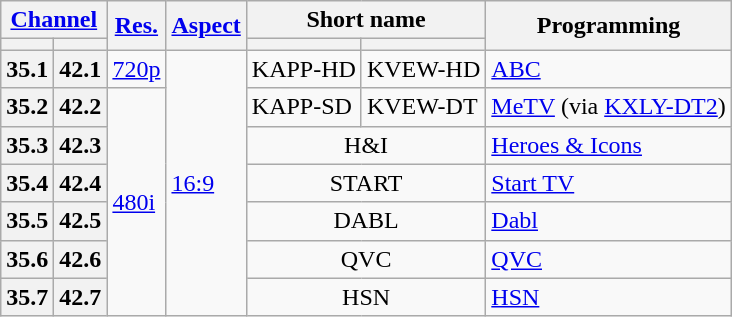<table class="wikitable">
<tr>
<th scope = "col" colspan="2"><a href='#'>Channel</a></th>
<th scope = "col" rowspan="2"><a href='#'>Res.</a></th>
<th scope = "col" rowspan="2"><a href='#'>Aspect</a></th>
<th scope = "col" colspan="2">Short name</th>
<th scope = "col" rowspan="2">Programming</th>
</tr>
<tr>
<th scope = "col"></th>
<th></th>
<th scope = "col"></th>
<th></th>
</tr>
<tr>
<th scope = "row">35.1</th>
<th>42.1</th>
<td><a href='#'>720p</a></td>
<td rowspan="7"><a href='#'>16:9</a></td>
<td>KAPP-HD</td>
<td>KVEW-HD</td>
<td><a href='#'>ABC</a></td>
</tr>
<tr>
<th scope = "row">35.2</th>
<th>42.2</th>
<td rowspan="6"><a href='#'>480i</a></td>
<td>KAPP-SD</td>
<td>KVEW-DT</td>
<td><a href='#'>MeTV</a> (via <a href='#'>KXLY-DT2</a>)</td>
</tr>
<tr>
<th scope = "row">35.3</th>
<th>42.3</th>
<td colspan=2; align="center">H&I</td>
<td><a href='#'>Heroes & Icons</a></td>
</tr>
<tr>
<th scope = "row">35.4</th>
<th>42.4</th>
<td colspan=2; align="center">START</td>
<td><a href='#'>Start TV</a></td>
</tr>
<tr>
<th scope = "row">35.5</th>
<th>42.5</th>
<td colspan=2; align="center">DABL</td>
<td><a href='#'>Dabl</a></td>
</tr>
<tr>
<th scope = "row">35.6</th>
<th>42.6</th>
<td colspan=2; align="center">QVC</td>
<td><a href='#'>QVC</a></td>
</tr>
<tr>
<th scope = "row">35.7</th>
<th>42.7</th>
<td colspan=2; align="center">HSN</td>
<td><a href='#'>HSN</a></td>
</tr>
</table>
